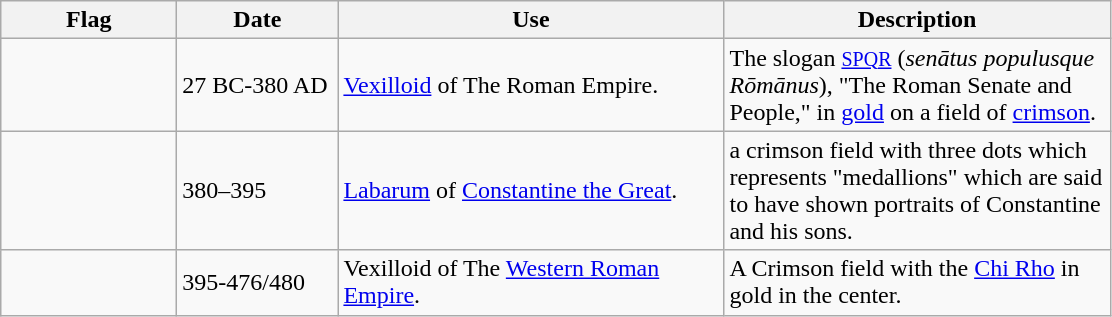<table class="wikitable">
<tr>
<th style="width:110px;">Flag</th>
<th style="width:100px;">Date</th>
<th style="width:250px;">Use</th>
<th style="width:250px;">Description</th>
</tr>
<tr>
<td></td>
<td>27 BC-380 AD</td>
<td><a href='#'>Vexilloid</a> of The Roman Empire.</td>
<td>The slogan <small><a href='#'>SPQR</a></small> (<em>senātus populusque Rōmānus</em>), "The Roman Senate and People," in <a href='#'>gold</a> on a field of <a href='#'>crimson</a>.</td>
</tr>
<tr>
<td></td>
<td>380–395</td>
<td><a href='#'>Labarum</a> of <a href='#'>Constantine the Great</a>.</td>
<td>a crimson field with three dots which represents "medallions" which are said to have shown portraits of Constantine and his sons.</td>
</tr>
<tr>
<td></td>
<td>395-476/480</td>
<td>Vexilloid of The <a href='#'>Western Roman Empire</a>.</td>
<td>A Crimson field with the <a href='#'>Chi Rho</a> in gold in the center.</td>
</tr>
</table>
